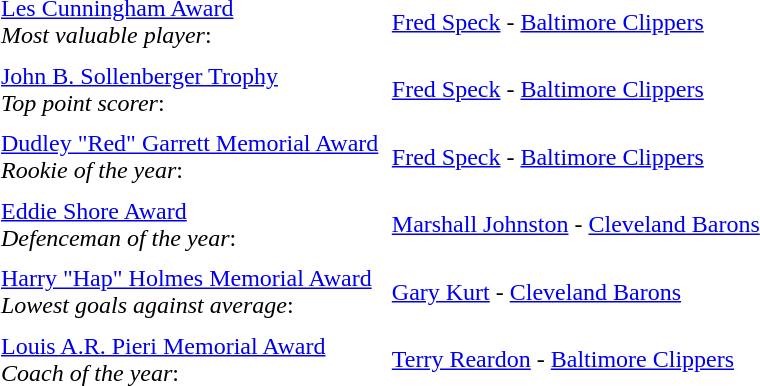<table cellpadding="3" cellspacing="3">
<tr>
<td><a href='#'>Les Cunningham Award</a><br><em>Most valuable player</em>:</td>
<td><a href='#'>Fred Speck</a> - <a href='#'>Baltimore Clippers</a></td>
</tr>
<tr>
<td><a href='#'>John B. Sollenberger Trophy</a><br><em>Top point scorer</em>:</td>
<td><a href='#'>Fred Speck</a> - <a href='#'>Baltimore Clippers</a></td>
</tr>
<tr>
<td><a href='#'>Dudley "Red" Garrett Memorial Award</a><br><em>Rookie of the year</em>:</td>
<td><a href='#'>Fred Speck</a> - <a href='#'>Baltimore Clippers</a></td>
</tr>
<tr>
<td><a href='#'>Eddie Shore Award</a><br><em>Defenceman of the year</em>:</td>
<td><a href='#'>Marshall Johnston</a> - <a href='#'>Cleveland Barons</a></td>
</tr>
<tr>
<td><a href='#'>Harry "Hap" Holmes Memorial Award</a><br><em>Lowest goals against average</em>:</td>
<td><a href='#'>Gary Kurt</a> - <a href='#'>Cleveland Barons</a></td>
</tr>
<tr>
<td><a href='#'>Louis A.R. Pieri Memorial Award</a><br><em>Coach of the year</em>:</td>
<td><a href='#'>Terry Reardon</a> - <a href='#'>Baltimore Clippers</a></td>
</tr>
</table>
